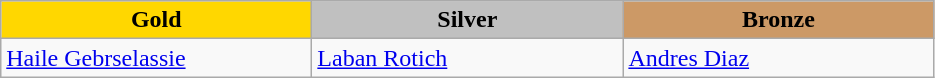<table class="wikitable" style="text-align:left">
<tr align="center">
<td width=200 bgcolor=gold><strong>Gold</strong></td>
<td width=200 bgcolor=silver><strong>Silver</strong></td>
<td width=200 bgcolor=CC9966><strong>Bronze</strong></td>
</tr>
<tr>
<td><a href='#'>Haile Gebrselassie</a><br><em></em></td>
<td><a href='#'>Laban Rotich</a><br><em></em></td>
<td><a href='#'>Andres Diaz</a><br><em></em></td>
</tr>
</table>
